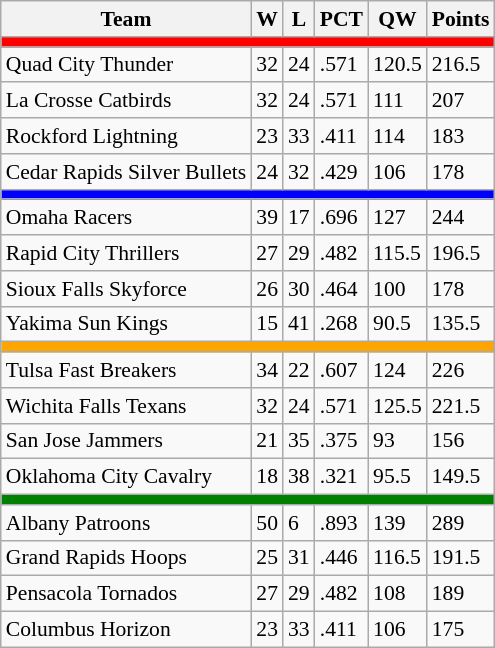<table class="wikitable" style="font-size:90%">
<tr>
<th>Team</th>
<th>W</th>
<th>L</th>
<th>PCT</th>
<th>QW</th>
<th>Points</th>
</tr>
<tr>
<th style="background:red" colspan="6"></th>
</tr>
<tr>
<td>Quad City Thunder</td>
<td>32</td>
<td>24</td>
<td>.571</td>
<td>120.5</td>
<td>216.5</td>
</tr>
<tr>
<td>La Crosse Catbirds</td>
<td>32</td>
<td>24</td>
<td>.571</td>
<td>111</td>
<td>207</td>
</tr>
<tr>
<td>Rockford Lightning</td>
<td>23</td>
<td>33</td>
<td>.411</td>
<td>114</td>
<td>183</td>
</tr>
<tr>
<td>Cedar Rapids Silver Bullets</td>
<td>24</td>
<td>32</td>
<td>.429</td>
<td>106</td>
<td>178</td>
</tr>
<tr>
<th style="background:blue" colspan="6"></th>
</tr>
<tr>
<td>Omaha Racers</td>
<td>39</td>
<td>17</td>
<td>.696</td>
<td>127</td>
<td>244</td>
</tr>
<tr>
<td>Rapid City Thrillers</td>
<td>27</td>
<td>29</td>
<td>.482</td>
<td>115.5</td>
<td>196.5</td>
</tr>
<tr>
<td>Sioux Falls Skyforce</td>
<td>26</td>
<td>30</td>
<td>.464</td>
<td>100</td>
<td>178</td>
</tr>
<tr>
<td>Yakima Sun Kings</td>
<td>15</td>
<td>41</td>
<td>.268</td>
<td>90.5</td>
<td>135.5</td>
</tr>
<tr>
<th style="background:orange" colspan="6"></th>
</tr>
<tr>
<td>Tulsa Fast Breakers</td>
<td>34</td>
<td>22</td>
<td>.607</td>
<td>124</td>
<td>226</td>
</tr>
<tr>
<td>Wichita Falls Texans</td>
<td>32</td>
<td>24</td>
<td>.571</td>
<td>125.5</td>
<td>221.5</td>
</tr>
<tr>
<td>San Jose Jammers</td>
<td>21</td>
<td>35</td>
<td>.375</td>
<td>93</td>
<td>156</td>
</tr>
<tr>
<td>Oklahoma City Cavalry</td>
<td>18</td>
<td>38</td>
<td>.321</td>
<td>95.5</td>
<td>149.5</td>
</tr>
<tr>
<th style="background:green" colspan="6"></th>
</tr>
<tr>
<td>Albany Patroons</td>
<td>50</td>
<td>6</td>
<td>.893</td>
<td>139</td>
<td>289</td>
</tr>
<tr>
<td>Grand Rapids Hoops</td>
<td>25</td>
<td>31</td>
<td>.446</td>
<td>116.5</td>
<td>191.5</td>
</tr>
<tr>
<td>Pensacola Tornados</td>
<td>27</td>
<td>29</td>
<td>.482</td>
<td>108</td>
<td>189</td>
</tr>
<tr>
<td>Columbus Horizon</td>
<td>23</td>
<td>33</td>
<td>.411</td>
<td>106</td>
<td>175</td>
</tr>
</table>
